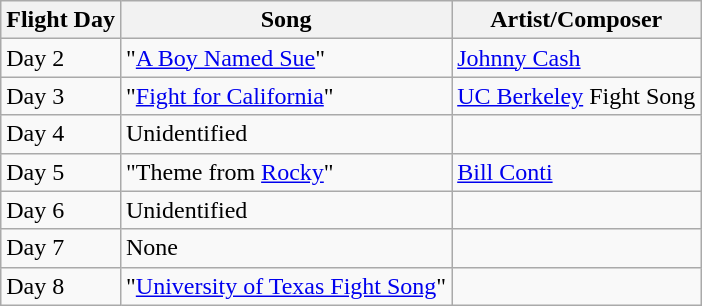<table class="wikitable">
<tr>
<th>Flight Day</th>
<th>Song</th>
<th>Artist/Composer</th>
</tr>
<tr>
<td>Day 2</td>
<td>"<a href='#'>A Boy Named Sue</a>"</td>
<td><a href='#'>Johnny Cash</a></td>
</tr>
<tr>
<td>Day 3</td>
<td>"<a href='#'>Fight for California</a>"</td>
<td><a href='#'>UC Berkeley</a> Fight Song</td>
</tr>
<tr>
<td>Day 4</td>
<td>Unidentified</td>
<td></td>
</tr>
<tr>
<td>Day 5</td>
<td>"Theme from <a href='#'>Rocky</a>"</td>
<td><a href='#'>Bill Conti</a></td>
</tr>
<tr>
<td>Day 6</td>
<td>Unidentified</td>
<td></td>
</tr>
<tr>
<td>Day 7</td>
<td>None</td>
<td></td>
</tr>
<tr>
<td>Day 8</td>
<td>"<a href='#'>University of Texas Fight Song</a>"</td>
<td></td>
</tr>
</table>
